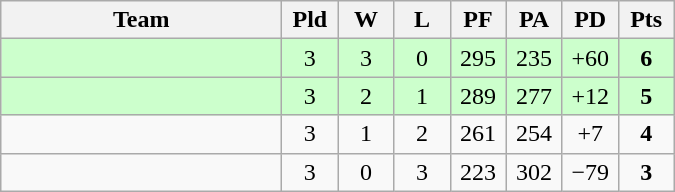<table class="wikitable" style="text-align:center;">
<tr>
<th width=180>Team</th>
<th width=30>Pld</th>
<th width=30>W</th>
<th width=30>L</th>
<th width=30>PF</th>
<th width=30>PA</th>
<th width=30>PD</th>
<th width=30>Pts</th>
</tr>
<tr bgcolor="#ccffcc">
<td align="left"></td>
<td>3</td>
<td>3</td>
<td>0</td>
<td>295</td>
<td>235</td>
<td>+60</td>
<td><strong>6</strong></td>
</tr>
<tr bgcolor="#ccffcc">
<td align="left"></td>
<td>3</td>
<td>2</td>
<td>1</td>
<td>289</td>
<td>277</td>
<td>+12</td>
<td><strong>5</strong></td>
</tr>
<tr>
<td align="left"></td>
<td>3</td>
<td>1</td>
<td>2</td>
<td>261</td>
<td>254</td>
<td>+7</td>
<td><strong>4</strong></td>
</tr>
<tr>
<td align="left"></td>
<td>3</td>
<td>0</td>
<td>3</td>
<td>223</td>
<td>302</td>
<td>−79</td>
<td><strong>3</strong></td>
</tr>
</table>
